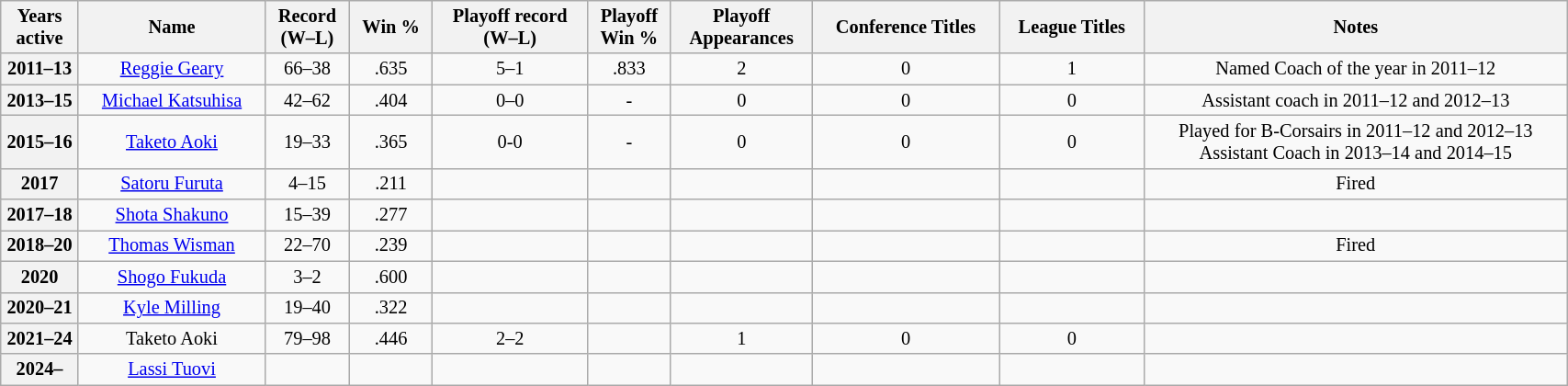<table class="wikitable" style="font-size:85%; text-align:center; width:90%;">
<tr>
<th style="width: 50px;">Years active</th>
<th>Name</th>
<th>Record<br>(W–L)</th>
<th>Win %</th>
<th>Playoff record <br>(W–L)</th>
<th>Playoff<br> Win %</th>
<th>Playoff<br> Appearances</th>
<th>Conference Titles</th>
<th>League Titles</th>
<th style="width: 300px;">Notes</th>
</tr>
<tr>
<th style="text-align:center;">2011–13</th>
<td><a href='#'>Reggie Geary</a></td>
<td>66–38</td>
<td>.635</td>
<td>5–1</td>
<td>.833</td>
<td>2</td>
<td>0</td>
<td>1</td>
<td>Named Coach of the year in 2011–12</td>
</tr>
<tr>
<th style="text-align:center;">2013–15</th>
<td><a href='#'>Michael Katsuhisa</a></td>
<td>42–62</td>
<td>.404</td>
<td>0–0</td>
<td>-</td>
<td>0</td>
<td>0</td>
<td>0</td>
<td>Assistant coach in 2011–12 and 2012–13</td>
</tr>
<tr>
<th style="text-align:center;">2015–16</th>
<td><a href='#'>Taketo Aoki</a></td>
<td>19–33</td>
<td>.365</td>
<td>0-0</td>
<td>-</td>
<td>0</td>
<td>0</td>
<td>0</td>
<td>Played for B-Corsairs in 2011–12 and 2012–13<br> Assistant Coach in 2013–14 and 2014–15</td>
</tr>
<tr>
<th style="text-align:center;">2017</th>
<td><a href='#'>Satoru Furuta</a></td>
<td>4–15</td>
<td>.211</td>
<td></td>
<td></td>
<td></td>
<td></td>
<td></td>
<td>Fired</td>
</tr>
<tr>
<th style="text-align:center;">2017–18</th>
<td><a href='#'>Shota Shakuno</a></td>
<td>15–39</td>
<td>.277</td>
<td></td>
<td></td>
<td></td>
<td></td>
<td></td>
<td></td>
</tr>
<tr>
<th style="text-align:center;">2018–20</th>
<td><a href='#'>Thomas Wisman</a></td>
<td>22–70</td>
<td>.239</td>
<td></td>
<td></td>
<td></td>
<td></td>
<td></td>
<td>Fired</td>
</tr>
<tr>
<th>2020</th>
<td><a href='#'>Shogo Fukuda</a></td>
<td>3–2</td>
<td>.600</td>
<td></td>
<td></td>
<td></td>
<td></td>
<td></td>
<td></td>
</tr>
<tr>
<th>2020–21</th>
<td><a href='#'>Kyle Milling</a></td>
<td>19–40</td>
<td>.322</td>
<td></td>
<td></td>
<td></td>
<td></td>
<td></td>
<td></td>
</tr>
<tr>
<th>2021–24</th>
<td>Taketo Aoki</td>
<td>79–98</td>
<td>.446</td>
<td>2–2</td>
<td></td>
<td>1</td>
<td>0</td>
<td>0</td>
<td></td>
</tr>
<tr>
<th>2024–</th>
<td><a href='#'>Lassi Tuovi</a></td>
<td></td>
<td></td>
<td></td>
<td></td>
<td></td>
<td></td>
<td></td>
<td></td>
</tr>
</table>
